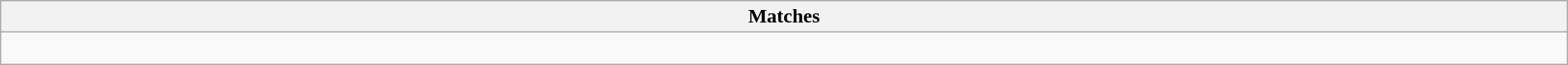<table class="wikitable collapsible collapsed" style="width:100%;">
<tr>
<th>Matches</th>
</tr>
<tr>
<td><br></td>
</tr>
</table>
